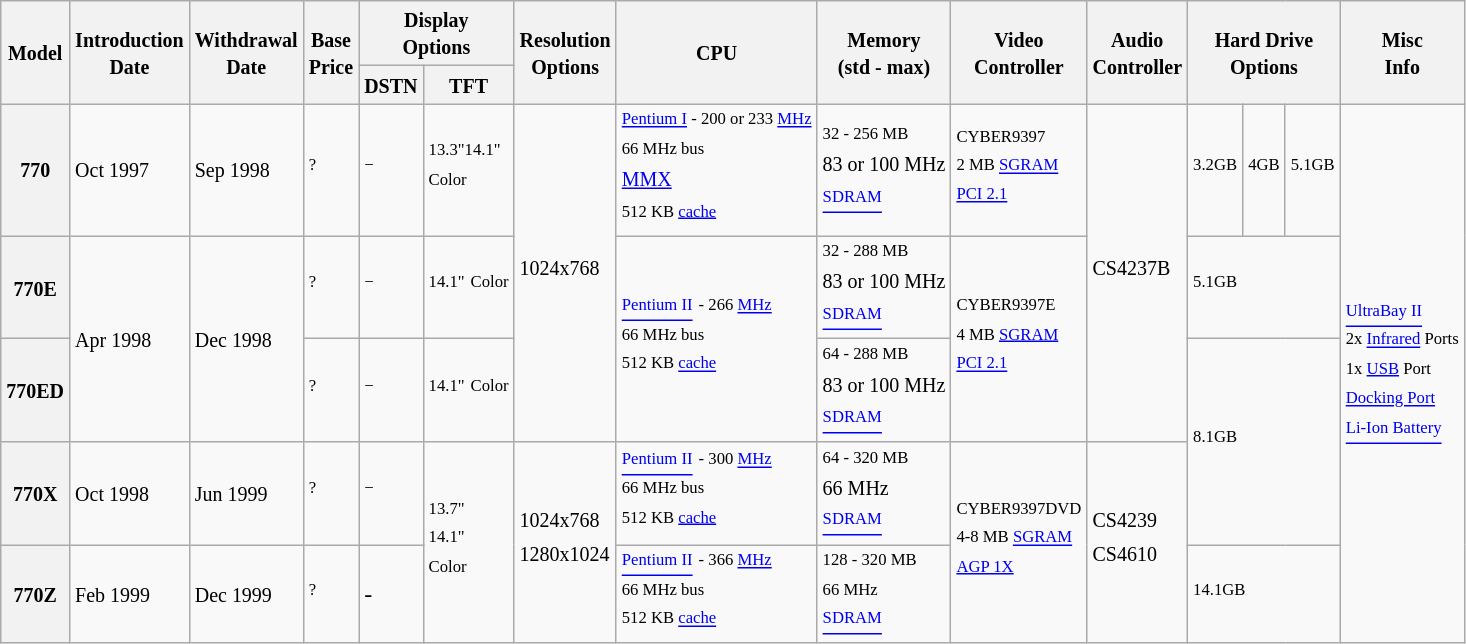<table class="wikitable mw-collapsible">
<tr>
<th rowspan="2"><small>Model</small></th>
<th rowspan="2"><small>Introduction</small><br><small>Date</small></th>
<th rowspan="2"><small>Withdrawal</small><br><small>Date</small></th>
<th rowspan="2"><small>Base</small><br><small>Price</small></th>
<th colspan="2"><small>Display</small><br><small>Options</small></th>
<th rowspan="2"><small>Resolution</small><br><small>Options</small></th>
<th rowspan="2"><small>CPU</small></th>
<th rowspan="2"><small>Memory</small><br><small>(std - max)</small></th>
<th rowspan="2"><small>Video</small><br><small>Controller</small></th>
<th rowspan="2"><small>Audio</small><br><small>Controller</small></th>
<th colspan="3" rowspan="2"><small>Hard Drive</small><br><small>Options</small></th>
<th rowspan="2"><small>Misc</small><br><small>Info</small></th>
</tr>
<tr>
<th><small>DSTN</small></th>
<th><small>TFT</small></th>
</tr>
<tr>
<th><small>770</small></th>
<td><small>Oct 1997</small></td>
<td><small>Sep 1998</small></td>
<td><small><sup>?</sup></small></td>
<td><small><sup>−</sup></small></td>
<td><small><sup>13.3"</sup></small><small><sup>14.1"</sup></small><br><small><sup>Color</sup></small></td>
<td rowspan="3"><sup>1024x768</sup></td>
<td><small><sup><a href='#'>Pentium I</a> - 200 or 233 <a href='#'>MHz</a></sup></small><br><small><sup>66 MHz bus</sup></small><br><sup><a href='#'>MMX</a></sup><br><small><sup>512 KB <a href='#'>cache</a></sup></small></td>
<td><small><sup>32 - 256 MB</sup></small><br><sup>83 or 100 MHz</sup><br><small><a href='#'><sup>SDRAM</sup></a></small></td>
<td><small><sup>CYBER9397</sup></small><br><small><sup>2 MB <a href='#'>SGRAM</a></sup></small><br><small><sup><a href='#'>PCI 2.1</a></sup></small></td>
<td rowspan="3"><sup>CS4237B</sup></td>
<td><small><sup>3.2GB</sup></small></td>
<td><small><sup>4GB</sup></small></td>
<td><small><sup>5.1GB</sup></small></td>
<td rowspan="5"><a href='#'><small><sup>UltraBay II</sup></small></a><br><small><sup>2x <a href='#'>Infrared</a> Ports</sup></small><br><small><sup>1x <a href='#'>USB</a> Port</sup></small><br><small><sup><a href='#'>Docking Port</a></sup></small><br><small><a href='#'><sup>Li-Ion Battery</sup></a></small></td>
</tr>
<tr>
<th><small>770E</small></th>
<td rowspan="2"><small>Apr 1998</small></td>
<td rowspan="2"><small>Dec 1998</small></td>
<td><small><sup>?</sup></small></td>
<td><small><sup>−</sup></small></td>
<td><small><sup>14.1"</sup></small> <small><sup>Color</sup></small></td>
<td rowspan="2"><a href='#'><small><sup>Pentium II</sup></small></a> <small><sup>- 266 <a href='#'>MHz</a></sup></small><br><small><sup>66 MHz bus</sup></small><br><small><sup>512 KB <a href='#'>cache</a></sup></small></td>
<td><small><sup>32 - 288 MB</sup></small><br><sup>83 or 100 MHz</sup><br><small><a href='#'><sup>SDRAM</sup></a></small></td>
<td rowspan="2"><small><sup>CYBER9397E</sup></small><br><small><sup>4 MB <a href='#'>SGRAM</a></sup></small><br><small><sup><a href='#'>PCI 2.1</a></sup></small></td>
<td colspan="3"><small><sup>5.1GB</sup></small></td>
</tr>
<tr>
<th><small>770ED</small></th>
<td><small><sup>?</sup></small></td>
<td><small><sup>−</sup></small></td>
<td><small><sup>14.1"</sup></small> <small><sup>Color</sup></small></td>
<td><small><sup>64 - 288 MB</sup></small><br><sup>83 or 100 MHz</sup><br><small><a href='#'><sup>SDRAM</sup></a></small></td>
<td colspan="3" rowspan="2"><small><sup>8.1GB</sup></small></td>
</tr>
<tr>
<th><small>770X</small></th>
<td><small>Oct 1998</small></td>
<td><small>Jun 1999</small></td>
<td><small><sup>?</sup></small></td>
<td><small><sup>−</sup></small></td>
<td rowspan="2"><small><sup>13.7"</sup></small><br><small><sup>14.1"</sup></small><br><small><sup>Color</sup></small></td>
<td rowspan="2"><sup>1024x768</sup><br><sup>1280x1024</sup></td>
<td><a href='#'><small><sup>Pentium II</sup></small></a> <small><sup>- 300 <a href='#'>MHz</a></sup></small><br><small><sup>66 MHz bus</sup></small><br><small><sup>512 KB <a href='#'>cache</a></sup></small></td>
<td><small><sup>64 - 320 MB</sup></small><br><sup>66 MHz</sup><br><small><a href='#'><sup>SDRAM</sup></a></small></td>
<td rowspan="2"><small><sup>CYBER9397DVD</sup></small><br><small><sup>4-8 MB <a href='#'>SGRAM</a></sup></small><br><small><sup><a href='#'>AGP 1X</a></sup></small></td>
<td rowspan="2"><sup>CS4239</sup><br><sup>CS4610</sup></td>
</tr>
<tr>
<th><small>770Z</small></th>
<td><small>Feb 1999</small></td>
<td><small>Dec 1999</small></td>
<td><small><sup>?</sup></small></td>
<td>-</td>
<td><a href='#'><small><sup>Pentium II</sup></small></a> <small><sup>- 366 <a href='#'>MHz</a></sup></small><br><small><sup>66 MHz bus</sup></small><br><small><sup>512 KB <a href='#'>cache</a></sup></small></td>
<td><small><sup>128 - 320 MB</sup></small><br><small><sup>66 MHz</sup></small><br><a href='#'><small><sup>SDRAM</sup></small></a></td>
<td colspan="3"><small><sup>14.1GB</sup></small></td>
</tr>
</table>
